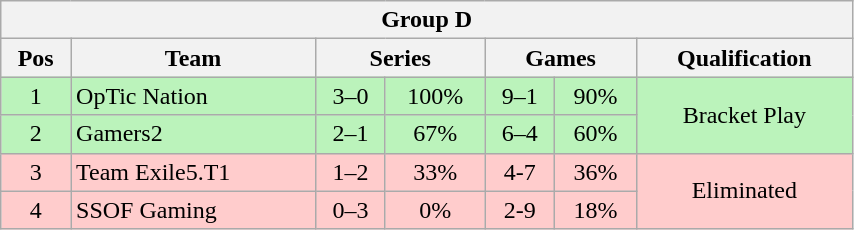<table class="wikitable" style="display: inline-table; margin-left: 50px;width: 45%;">
<tr>
<th colspan="7">Group D</th>
</tr>
<tr>
<th>Pos</th>
<th>Team</th>
<th colspan="2">Series</th>
<th colspan="2">Games</th>
<th>Qualification</th>
</tr>
<tr>
<td style="text-align:center; background:#BBF3BB;">1</td>
<td style="text-align:left; background:#BBF3BB;">OpTic Nation</td>
<td style="text-align:center; background:#BBF3BB;">3–0</td>
<td style="text-align:center; background:#BBF3BB;">100%</td>
<td style="text-align:center; background:#BBF3BB;">9–1</td>
<td style="text-align:center; background:#BBF3BB;">90%</td>
<td style="text-align:center; background:#BBF3BB;" rowspan="2">Bracket Play</td>
</tr>
<tr>
<td style="text-align:center; background:#BBF3BB;">2</td>
<td style="text-align:left; background:#BBF3BB;">Gamers2</td>
<td style="text-align:center; background:#BBF3BB;">2–1</td>
<td style="text-align:center; background:#BBF3BB;">67%</td>
<td style="text-align:center; background:#BBF3BB;">6–4</td>
<td style="text-align:center; background:#BBF3BB;">60%</td>
</tr>
<tr>
<td style="text-align:center; background:#FFCCCC;">3</td>
<td style="text-align:left; background:#FFCCCC;">Team Exile5.T1</td>
<td style="text-align:center; background:#FFCCCC;">1–2</td>
<td style="text-align:center; background:#FFCCCC;">33%</td>
<td style="text-align:center; background:#FFCCCC;">4-7</td>
<td style="text-align:center; background:#FFCCCC;">36%</td>
<td style="text-align:center; background:#FFCCCC;" rowspan="2">Eliminated</td>
</tr>
<tr>
<td style="text-align:center; background:#FFCCCC;">4</td>
<td style="text-align:left; background:#FFCCCC;">SSOF Gaming</td>
<td style="text-align:center; background:#FFCCCC;">0–3</td>
<td style="text-align:center; background:#FFCCCC;">0%</td>
<td style="text-align:center; background:#FFCCCC;">2-9</td>
<td style="text-align:center; background:#FFCCCC;">18%</td>
</tr>
</table>
